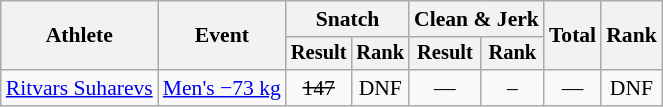<table class="wikitable" style="font-size:90%">
<tr>
<th rowspan="2">Athlete</th>
<th rowspan="2">Event</th>
<th colspan="2">Snatch</th>
<th colspan="2">Clean & Jerk</th>
<th rowspan="2">Total</th>
<th rowspan="2">Rank</th>
</tr>
<tr style="font-size:95%">
<th>Result</th>
<th>Rank</th>
<th>Result</th>
<th>Rank</th>
</tr>
<tr align=center>
<td align=left><a href='#'>Ritvars Suharevs</a></td>
<td align=left><a href='#'>Men's −73 kg</a></td>
<td><s>147</s></td>
<td>DNF</td>
<td>—</td>
<td>–</td>
<td>—</td>
<td>DNF</td>
</tr>
</table>
